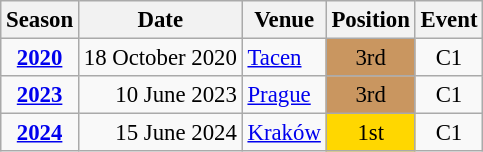<table class="wikitable" style="text-align:center; font-size:95%;">
<tr>
<th>Season</th>
<th>Date</th>
<th>Venue</th>
<th>Position</th>
<th>Event</th>
</tr>
<tr>
<td><strong><a href='#'>2020</a></strong></td>
<td align=right>18 October 2020</td>
<td align=left><a href='#'>Tacen</a></td>
<td bgcolor=c9966>3rd</td>
<td>C1</td>
</tr>
<tr>
<td><strong><a href='#'>2023</a></strong></td>
<td align=right>10 June 2023</td>
<td align=left><a href='#'>Prague</a></td>
<td bgcolor=c9966>3rd</td>
<td>C1</td>
</tr>
<tr>
<td><strong><a href='#'>2024</a></strong></td>
<td align=right>15 June 2024</td>
<td align=left><a href='#'>Kraków</a></td>
<td bgcolor=gold>1st</td>
<td>C1</td>
</tr>
</table>
